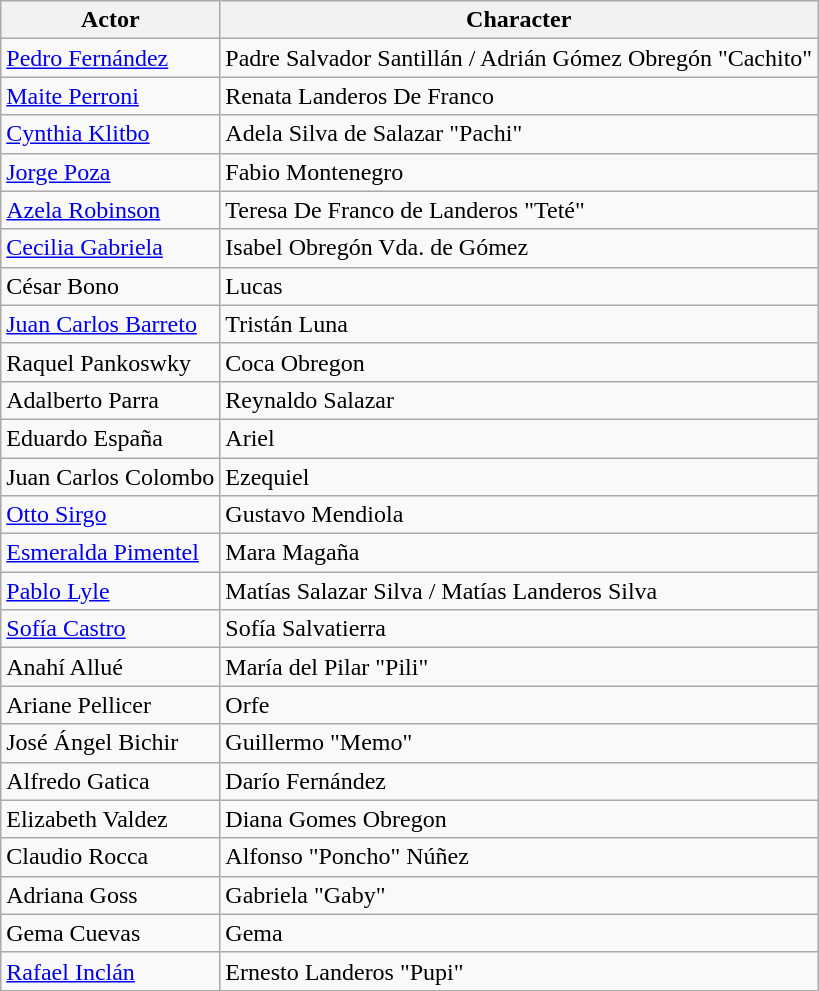<table class="wikitable">
<tr>
<th>Actor</th>
<th>Character</th>
</tr>
<tr>
<td><a href='#'>Pedro Fernández</a></td>
<td>Padre Salvador Santillán / Adrián Gómez Obregón "Cachito"</td>
</tr>
<tr>
<td><a href='#'>Maite Perroni</a></td>
<td>Renata Landeros De Franco</td>
</tr>
<tr>
<td><a href='#'>Cynthia Klitbo</a></td>
<td>Adela Silva de Salazar "Pachi"</td>
</tr>
<tr>
<td><a href='#'>Jorge Poza</a></td>
<td>Fabio Montenegro</td>
</tr>
<tr>
<td><a href='#'>Azela Robinson</a></td>
<td>Teresa De Franco de Landeros "Teté"</td>
</tr>
<tr>
<td><a href='#'>Cecilia Gabriela</a></td>
<td>Isabel Obregón Vda. de Gómez</td>
</tr>
<tr>
<td>César Bono</td>
<td>Lucas</td>
</tr>
<tr>
<td><a href='#'>Juan Carlos Barreto</a></td>
<td>Tristán Luna</td>
</tr>
<tr>
<td>Raquel Pankoswky</td>
<td>Coca Obregon</td>
</tr>
<tr>
<td>Adalberto Parra</td>
<td>Reynaldo Salazar</td>
</tr>
<tr>
<td>Eduardo España</td>
<td>Ariel</td>
</tr>
<tr>
<td>Juan Carlos Colombo</td>
<td>Ezequiel</td>
</tr>
<tr>
<td><a href='#'>Otto Sirgo</a></td>
<td>Gustavo Mendiola</td>
</tr>
<tr>
<td><a href='#'>Esmeralda Pimentel</a></td>
<td>Mara Magaña</td>
</tr>
<tr>
<td><a href='#'>Pablo Lyle</a></td>
<td>Matías Salazar Silva / Matías Landeros Silva</td>
</tr>
<tr>
<td><a href='#'>Sofía Castro</a></td>
<td>Sofía Salvatierra</td>
</tr>
<tr>
<td>Anahí Allué</td>
<td>María del Pilar "Pili"</td>
</tr>
<tr>
<td>Ariane Pellicer</td>
<td>Orfe</td>
</tr>
<tr>
<td>José Ángel Bichir</td>
<td>Guillermo "Memo"</td>
</tr>
<tr>
<td>Alfredo Gatica</td>
<td>Darío Fernández</td>
</tr>
<tr>
<td>Elizabeth Valdez</td>
<td>Diana Gomes Obregon</td>
</tr>
<tr>
<td>Claudio Rocca</td>
<td>Alfonso "Poncho" Núñez<em></td>
</tr>
<tr>
<td>Adriana Goss</td>
<td>Gabriela "Gaby"</td>
</tr>
<tr>
<td>Gema Cuevas</td>
<td>Gema</td>
</tr>
<tr>
<td><a href='#'>Rafael Inclán</a></td>
<td>Ernesto Landeros "Pupi"</td>
</tr>
<tr>
</tr>
</table>
